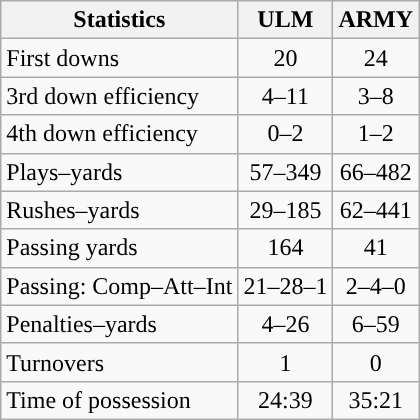<table class="wikitable">
<tr>
<th>Statistics</th>
<th>ULM</th>
<th>ARMY</th>
</tr>
<tr>
<td>First downs</td>
<td align=center>20</td>
<td align=center>24</td>
</tr>
<tr>
<td>3rd down efficiency</td>
<td align=center>4–11</td>
<td align=center>3–8</td>
</tr>
<tr>
<td>4th down efficiency</td>
<td align=center>0–2</td>
<td align=center>1–2</td>
</tr>
<tr>
<td>Plays–yards</td>
<td align=center>57–349</td>
<td align=center>66–482</td>
</tr>
<tr>
<td>Rushes–yards</td>
<td align=center>29–185</td>
<td align=center>62–441</td>
</tr>
<tr>
<td>Passing yards</td>
<td align=center>164</td>
<td align=center>41</td>
</tr>
<tr>
<td>Passing: Comp–Att–Int</td>
<td align=center>21–28–1</td>
<td align=center>2–4–0</td>
</tr>
<tr>
<td>Penalties–yards</td>
<td align=center>4–26</td>
<td align=center>6–59</td>
</tr>
<tr>
<td>Turnovers</td>
<td align=center>1</td>
<td align=center>0</td>
</tr>
<tr>
<td>Time of possession</td>
<td align=center>24:39</td>
<td align=center>35:21</td>
</tr>
</table>
